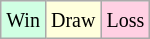<table class="wikitable">
<tr>
<td style="background-color: #d0ffe3;"><small>Win</small></td>
<td style="background-color: #ffffdd;"><small>Draw</small></td>
<td style="background-color: #ffd0e3;"><small>Loss</small></td>
</tr>
</table>
